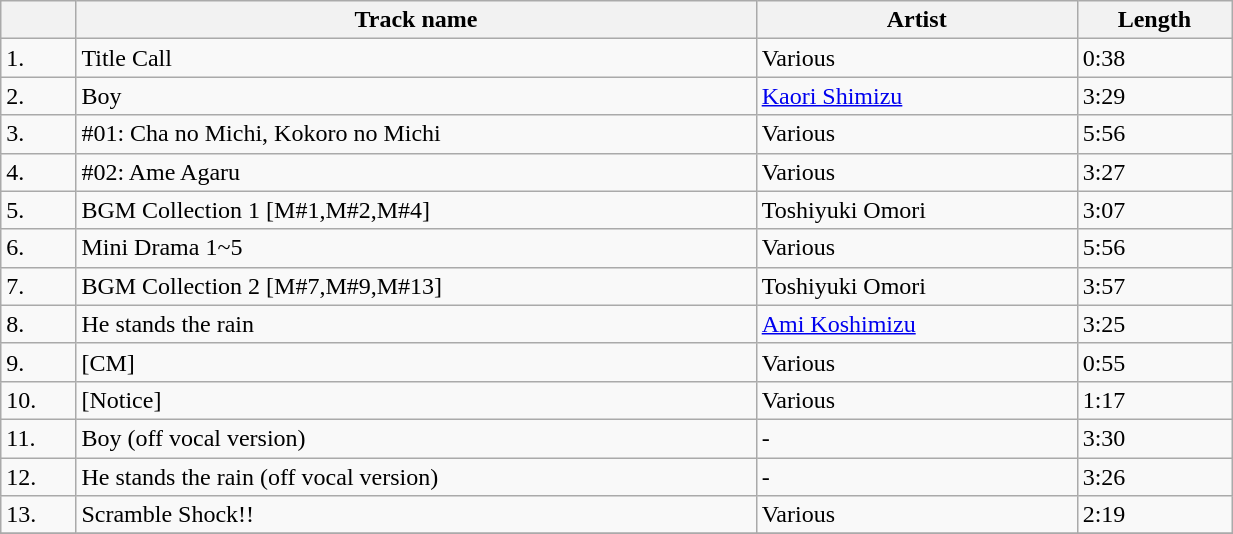<table class="wikitable" style="width:65%;">
<tr>
<th></th>
<th>Track name</th>
<th>Artist</th>
<th>Length</th>
</tr>
<tr>
<td>1.</td>
<td>Title Call</td>
<td>Various</td>
<td>0:38</td>
</tr>
<tr>
<td>2.</td>
<td>Boy</td>
<td><a href='#'>Kaori Shimizu</a></td>
<td>3:29</td>
</tr>
<tr>
<td>3.</td>
<td>#01: Cha no Michi, Kokoro no Michi</td>
<td>Various</td>
<td>5:56</td>
</tr>
<tr>
<td>4.</td>
<td>#02: Ame Agaru</td>
<td>Various</td>
<td>3:27</td>
</tr>
<tr>
<td>5.</td>
<td>BGM Collection 1 [M#1,M#2,M#4]</td>
<td>Toshiyuki Omori</td>
<td>3:07</td>
</tr>
<tr>
<td>6.</td>
<td>Mini Drama 1~5</td>
<td>Various</td>
<td>5:56</td>
</tr>
<tr>
<td>7.</td>
<td>BGM Collection 2 [M#7,M#9,M#13]</td>
<td>Toshiyuki Omori</td>
<td>3:57</td>
</tr>
<tr>
<td>8.</td>
<td>He stands the rain</td>
<td><a href='#'>Ami Koshimizu</a></td>
<td>3:25</td>
</tr>
<tr>
<td>9.</td>
<td>[CM]</td>
<td>Various</td>
<td>0:55</td>
</tr>
<tr>
<td>10.</td>
<td>[Notice]</td>
<td>Various</td>
<td>1:17</td>
</tr>
<tr>
<td>11.</td>
<td>Boy (off vocal version)</td>
<td>-</td>
<td>3:30</td>
</tr>
<tr>
<td>12.</td>
<td>He stands the rain (off vocal version)</td>
<td>-</td>
<td>3:26</td>
</tr>
<tr>
<td>13.</td>
<td>Scramble Shock!!</td>
<td>Various</td>
<td>2:19</td>
</tr>
<tr>
</tr>
</table>
